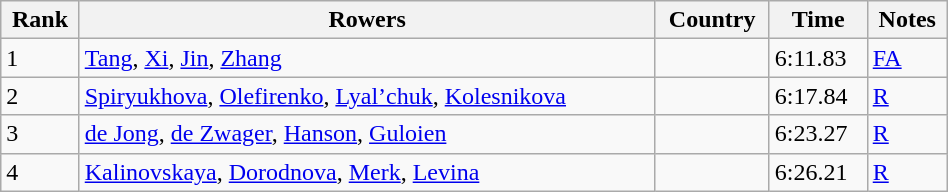<table class="wikitable" width=50%>
<tr>
<th>Rank</th>
<th>Rowers</th>
<th>Country</th>
<th>Time</th>
<th>Notes</th>
</tr>
<tr>
<td>1</td>
<td><a href='#'>Tang</a>, <a href='#'>Xi</a>, <a href='#'>Jin</a>, <a href='#'>Zhang</a></td>
<td></td>
<td>6:11.83</td>
<td><a href='#'>FA</a></td>
</tr>
<tr>
<td>2</td>
<td><a href='#'>Spiryukhova</a>, <a href='#'>Olefirenko</a>, <a href='#'>Lyal’chuk</a>, <a href='#'>Kolesnikova</a></td>
<td></td>
<td>6:17.84</td>
<td><a href='#'>R</a></td>
</tr>
<tr>
<td>3</td>
<td><a href='#'>de Jong</a>, <a href='#'>de Zwager</a>, <a href='#'>Hanson</a>, <a href='#'>Guloien</a></td>
<td></td>
<td>6:23.27</td>
<td><a href='#'>R</a></td>
</tr>
<tr>
<td>4</td>
<td><a href='#'>Kalinovskaya</a>, <a href='#'>Dorodnova</a>, <a href='#'>Merk</a>, <a href='#'>Levina</a></td>
<td></td>
<td>6:26.21</td>
<td><a href='#'>R</a></td>
</tr>
</table>
